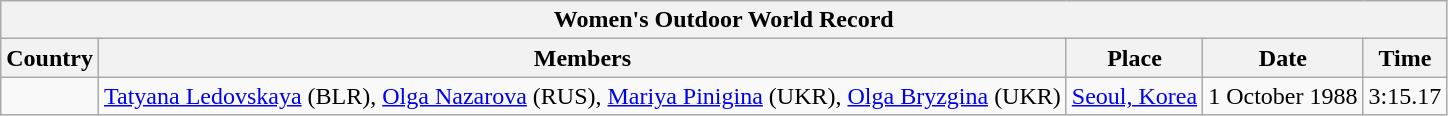<table class=wikitable>
<tr>
<th colspan=5>Women's Outdoor World Record</th>
</tr>
<tr>
<th>Country</th>
<th>Members</th>
<th>Place</th>
<th>Date</th>
<th>Time</th>
</tr>
<tr>
<td></td>
<td><a href='#'>Tatyana Ledovskaya</a> (BLR), <a href='#'>Olga Nazarova</a> (RUS), <a href='#'>Mariya Pinigina</a> (UKR), <a href='#'>Olga Bryzgina</a> (UKR)</td>
<td><a href='#'>Seoul, Korea</a></td>
<td>1 October 1988</td>
<td>3:15.17</td>
</tr>
</table>
